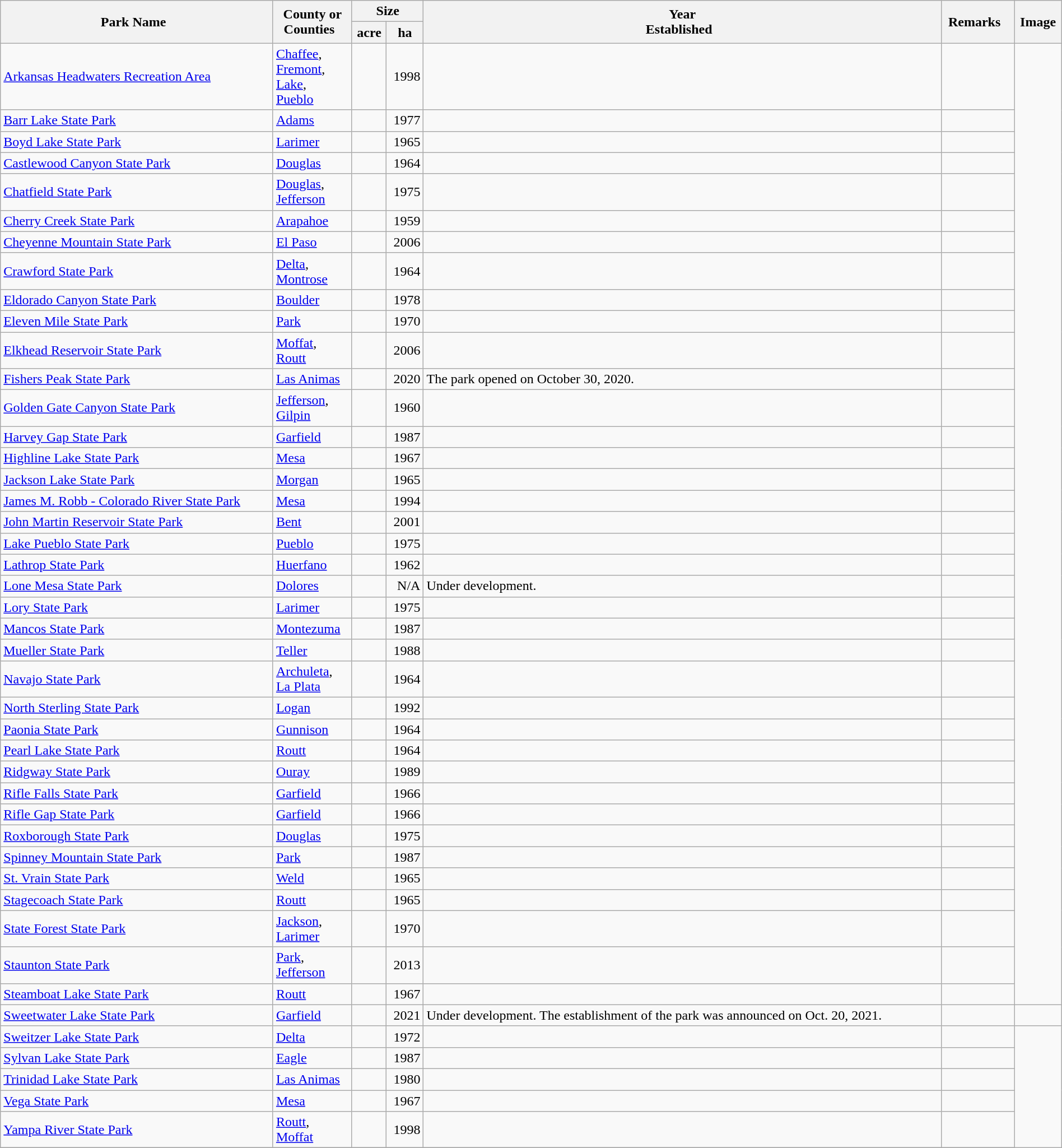<table class="wikitable sortable" style="width:100%">
<tr>
<th width="*" rowspan=2><strong>Park Name</strong>  </th>
<th width="*" rowspan=2><strong>County or<br> Counties</strong>  </th>
<th width="*" colspan=2>Size</th>
<th width="*" rowspan=2><strong>Year <br>Established</strong>  </th>
<th width="*" class="unsortable" rowspan=2><strong>Remarks</strong>  </th>
<th width="*" class="unsortable" rowspan=2>Image</th>
</tr>
<tr>
<th>acre</th>
<th>ha</th>
</tr>
<tr>
<td><a href='#'>Arkansas Headwaters Recreation Area</a></td>
<td><a href='#'>Chaffee</a>,<br> <a href='#'>Fremont</a>,<br> <a href='#'>Lake</a>,<br> <a href='#'>Pueblo</a></td>
<td></td>
<td align=right>1998</td>
<td></td>
<td></td>
</tr>
<tr ->
<td><a href='#'>Barr Lake State Park</a></td>
<td><a href='#'>Adams</a></td>
<td></td>
<td align=right>1977</td>
<td></td>
<td></td>
</tr>
<tr ->
<td><a href='#'>Boyd Lake State Park</a></td>
<td><a href='#'>Larimer</a></td>
<td></td>
<td align=right>1965</td>
<td></td>
<td></td>
</tr>
<tr ->
<td><a href='#'>Castlewood Canyon State Park</a></td>
<td><a href='#'>Douglas</a></td>
<td></td>
<td align=right>1964</td>
<td></td>
<td></td>
</tr>
<tr ->
<td><a href='#'>Chatfield State Park</a></td>
<td><a href='#'>Douglas</a>,<br>  <a href='#'>Jefferson</a></td>
<td></td>
<td align=right>1975</td>
<td></td>
<td></td>
</tr>
<tr ->
<td><a href='#'>Cherry Creek State Park</a></td>
<td><a href='#'>Arapahoe</a></td>
<td></td>
<td align=right>1959</td>
<td></td>
<td></td>
</tr>
<tr ->
<td><a href='#'>Cheyenne Mountain State Park</a></td>
<td><a href='#'>El Paso</a></td>
<td></td>
<td align=right>2006</td>
<td></td>
<td></td>
</tr>
<tr ->
<td><a href='#'>Crawford State Park</a></td>
<td><a href='#'>Delta</a>,<br> <a href='#'>Montrose</a></td>
<td></td>
<td align=right>1964</td>
<td></td>
<td></td>
</tr>
<tr ->
<td><a href='#'>Eldorado Canyon State Park</a></td>
<td><a href='#'>Boulder</a></td>
<td></td>
<td align=right>1978</td>
<td></td>
<td></td>
</tr>
<tr ->
<td><a href='#'>Eleven Mile State Park</a></td>
<td><a href='#'>Park</a></td>
<td></td>
<td align=right>1970</td>
<td></td>
<td></td>
</tr>
<tr ->
<td><a href='#'>Elkhead Reservoir State Park</a></td>
<td><a href='#'>Moffat</a>,<br> <a href='#'>Routt</a></td>
<td></td>
<td align=right>2006</td>
<td></td>
<td></td>
</tr>
<tr ->
<td><a href='#'>Fishers Peak State Park</a></td>
<td><a href='#'>Las Animas</a></td>
<td></td>
<td align=right>2020</td>
<td>The park opened on October 30, 2020.</td>
<td></td>
</tr>
<tr ->
<td><a href='#'>Golden Gate Canyon State Park</a></td>
<td><a href='#'>Jefferson</a>,<br> <a href='#'>Gilpin</a></td>
<td></td>
<td align=right>1960</td>
<td></td>
<td></td>
</tr>
<tr ->
<td><a href='#'>Harvey Gap State Park</a></td>
<td><a href='#'>Garfield</a></td>
<td></td>
<td align=right>1987</td>
<td></td>
<td></td>
</tr>
<tr ->
<td><a href='#'>Highline Lake State Park</a></td>
<td><a href='#'>Mesa</a></td>
<td></td>
<td align=right>1967</td>
<td></td>
<td></td>
</tr>
<tr ->
<td><a href='#'>Jackson Lake State Park</a></td>
<td><a href='#'>Morgan</a></td>
<td></td>
<td align=right>1965</td>
<td></td>
<td></td>
</tr>
<tr ->
<td><a href='#'>James M. Robb - Colorado River State Park</a></td>
<td><a href='#'>Mesa</a></td>
<td></td>
<td align=right>1994</td>
<td></td>
<td></td>
</tr>
<tr ->
<td><a href='#'>John Martin Reservoir State Park</a></td>
<td><a href='#'>Bent</a></td>
<td></td>
<td align=right>2001</td>
<td></td>
<td></td>
</tr>
<tr ->
<td><a href='#'>Lake Pueblo State Park</a></td>
<td><a href='#'>Pueblo</a></td>
<td></td>
<td align=right>1975</td>
<td></td>
<td></td>
</tr>
<tr ->
<td><a href='#'>Lathrop State Park</a></td>
<td><a href='#'>Huerfano</a></td>
<td></td>
<td align=right>1962</td>
<td></td>
<td></td>
</tr>
<tr ->
<td><a href='#'>Lone Mesa State Park</a></td>
<td><a href='#'>Dolores</a></td>
<td></td>
<td align=right>N/A</td>
<td>Under development.</td>
<td></td>
</tr>
<tr ->
<td><a href='#'>Lory State Park</a></td>
<td><a href='#'>Larimer</a></td>
<td></td>
<td align=right>1975</td>
<td></td>
<td></td>
</tr>
<tr ->
<td><a href='#'>Mancos State Park</a></td>
<td><a href='#'>Montezuma</a></td>
<td></td>
<td align=right>1987</td>
<td></td>
<td></td>
</tr>
<tr ->
<td><a href='#'>Mueller State Park</a></td>
<td><a href='#'>Teller</a></td>
<td></td>
<td align=right>1988</td>
<td></td>
<td></td>
</tr>
<tr ->
<td><a href='#'>Navajo State Park</a></td>
<td><a href='#'>Archuleta</a>,<br> <a href='#'>La Plata</a></td>
<td></td>
<td align=right>1964</td>
<td></td>
<td></td>
</tr>
<tr ->
<td><a href='#'>North Sterling State Park</a></td>
<td><a href='#'>Logan</a></td>
<td></td>
<td align=right>1992</td>
<td></td>
<td></td>
</tr>
<tr ->
<td><a href='#'>Paonia State Park</a></td>
<td><a href='#'>Gunnison</a></td>
<td></td>
<td align=right>1964</td>
<td></td>
<td></td>
</tr>
<tr ->
<td><a href='#'>Pearl Lake State Park</a></td>
<td><a href='#'>Routt</a></td>
<td></td>
<td align=right>1964</td>
<td></td>
<td></td>
</tr>
<tr ->
<td><a href='#'>Ridgway State Park</a></td>
<td><a href='#'>Ouray</a></td>
<td></td>
<td align=right>1989</td>
<td></td>
<td></td>
</tr>
<tr ->
<td><a href='#'>Rifle Falls State Park</a></td>
<td><a href='#'>Garfield</a></td>
<td></td>
<td align=right>1966</td>
<td></td>
<td></td>
</tr>
<tr ->
<td><a href='#'>Rifle Gap State Park</a></td>
<td><a href='#'>Garfield</a></td>
<td></td>
<td align=right>1966</td>
<td></td>
<td></td>
</tr>
<tr ->
<td><a href='#'>Roxborough State Park</a></td>
<td><a href='#'>Douglas</a></td>
<td></td>
<td align=right>1975</td>
<td></td>
<td></td>
</tr>
<tr ->
<td><a href='#'>Spinney Mountain State Park</a></td>
<td><a href='#'>Park</a></td>
<td></td>
<td align=right>1987</td>
<td></td>
<td></td>
</tr>
<tr ->
<td><a href='#'>St. Vrain State Park</a></td>
<td><a href='#'>Weld</a></td>
<td></td>
<td align=right>1965</td>
<td></td>
<td></td>
</tr>
<tr ->
<td><a href='#'>Stagecoach State Park</a></td>
<td><a href='#'>Routt</a></td>
<td></td>
<td align=right>1965</td>
<td></td>
<td></td>
</tr>
<tr ->
<td><a href='#'>State Forest State Park</a></td>
<td><a href='#'>Jackson</a>,<br> <a href='#'>Larimer</a></td>
<td></td>
<td align=right>1970</td>
<td></td>
<td></td>
</tr>
<tr ->
<td><a href='#'>Staunton State Park</a></td>
<td><a href='#'>Park</a>,<br> <a href='#'>Jefferson</a></td>
<td></td>
<td align=right>2013</td>
<td></td>
<td></td>
</tr>
<tr ->
<td><a href='#'>Steamboat Lake State Park</a></td>
<td><a href='#'>Routt</a></td>
<td></td>
<td align=right>1967</td>
<td></td>
<td></td>
</tr>
<tr>
<td><a href='#'>Sweetwater Lake State Park</a></td>
<td><a href='#'>Garfield</a></td>
<td></td>
<td align = right>2021</td>
<td>Under development. The establishment of the park was announced on Oct. 20, 2021.</td>
<td></td>
<td></td>
</tr>
<tr ->
<td><a href='#'>Sweitzer Lake State Park</a></td>
<td><a href='#'>Delta</a></td>
<td></td>
<td align=right>1972</td>
<td></td>
<td></td>
</tr>
<tr ->
<td><a href='#'>Sylvan Lake State Park</a></td>
<td><a href='#'>Eagle</a></td>
<td></td>
<td align=right>1987</td>
<td></td>
<td></td>
</tr>
<tr ->
<td><a href='#'>Trinidad Lake State Park</a></td>
<td><a href='#'>Las Animas</a></td>
<td></td>
<td align=right>1980</td>
<td></td>
<td></td>
</tr>
<tr ->
<td><a href='#'>Vega State Park</a></td>
<td><a href='#'>Mesa</a></td>
<td></td>
<td align=right>1967</td>
<td></td>
<td></td>
</tr>
<tr ->
<td><a href='#'>Yampa River State Park</a></td>
<td><a href='#'>Routt</a>,<br> <a href='#'>Moffat</a></td>
<td></td>
<td align=right>1998</td>
<td></td>
<td></td>
</tr>
<tr ->
</tr>
</table>
